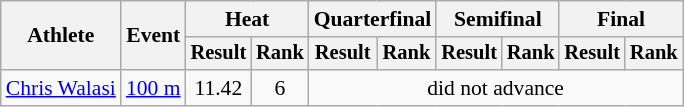<table class="wikitable" style="font-size:90%">
<tr>
<th rowspan="2">Athlete</th>
<th rowspan="2">Event</th>
<th colspan="2">Heat</th>
<th colspan="2">Quarterfinal</th>
<th colspan="2">Semifinal</th>
<th colspan="2">Final</th>
</tr>
<tr style="font-size:95%">
<th>Result</th>
<th>Rank</th>
<th>Result</th>
<th>Rank</th>
<th>Result</th>
<th>Rank</th>
<th>Result</th>
<th>Rank</th>
</tr>
<tr align=center>
<td align=left><a href='#'>Chris Walasi</a></td>
<td align=left><a href='#'>100 m</a></td>
<td>11.42</td>
<td>6</td>
<td colspan=6>did not advance</td>
</tr>
</table>
